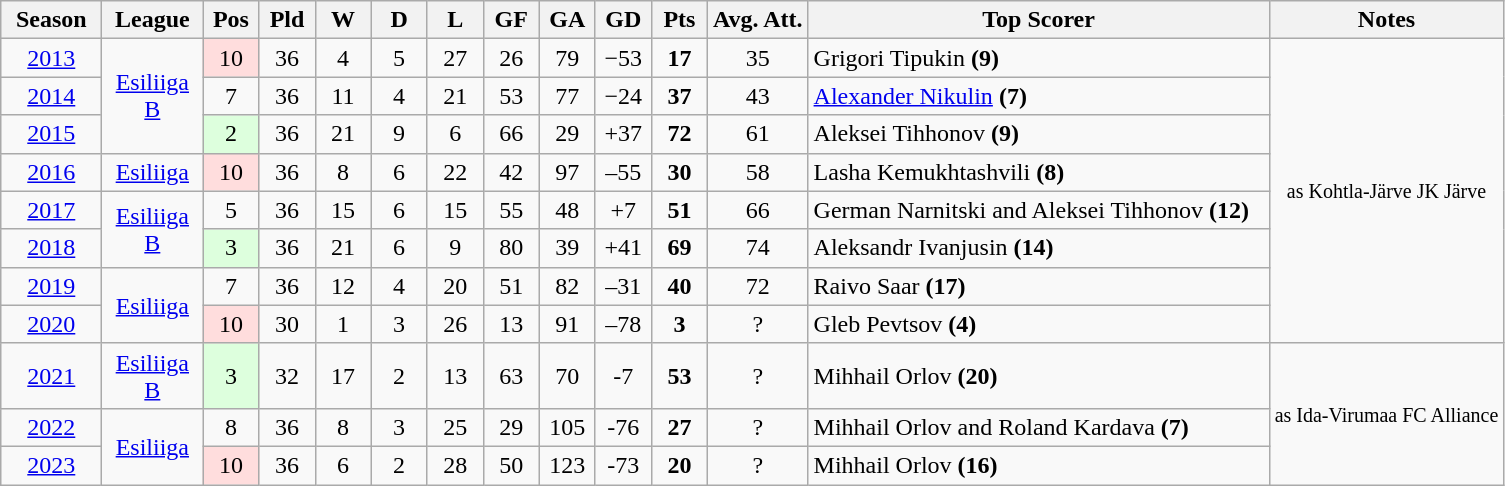<table class="wikitable">
<tr>
<th width=60px>Season</th>
<th width=60px>League</th>
<th width=30px>Pos</th>
<th width=30px>Pld</th>
<th width=30px>W</th>
<th width=30px>D</th>
<th width=30px>L</th>
<th width=30px>GF</th>
<th width=30px>GA</th>
<th width=30px>GD</th>
<th width=30px>Pts</th>
<th>Avg. Att.</th>
<th width=300px>Top Scorer</th>
<th>Notes</th>
</tr>
<tr align=center>
<td><a href='#'>2013</a></td>
<td rowspan=3><a href='#'>Esiliiga B</a></td>
<td bgcolor="#FFDDDD">10</td>
<td>36</td>
<td>4</td>
<td>5</td>
<td>27</td>
<td>26</td>
<td>79</td>
<td>−53</td>
<td><strong>17</strong></td>
<td>35</td>
<td align=left>Grigori Tipukin <strong>(9)</strong></td>
<td rowspan=8><small>as Kohtla-Järve JK Järve</small></td>
</tr>
<tr align=center>
<td><a href='#'>2014</a></td>
<td>7</td>
<td>36</td>
<td>11</td>
<td>4</td>
<td>21</td>
<td>53</td>
<td>77</td>
<td>−24</td>
<td><strong>37</strong></td>
<td>43</td>
<td align=left><a href='#'>Alexander Nikulin</a> <strong>(7)</strong></td>
</tr>
<tr align=center>
<td><a href='#'>2015</a></td>
<td bgcolor="#DDFFDD">2</td>
<td>36</td>
<td>21</td>
<td>9</td>
<td>6</td>
<td>66</td>
<td>29</td>
<td>+37</td>
<td><strong>72</strong></td>
<td>61</td>
<td align=left>Aleksei Tihhonov <strong>(9)</strong></td>
</tr>
<tr align=center>
<td><a href='#'>2016</a></td>
<td><a href='#'>Esiliiga</a></td>
<td bgcolor="#FFDDDD">10</td>
<td>36</td>
<td>8</td>
<td>6</td>
<td>22</td>
<td>42</td>
<td>97</td>
<td>–55</td>
<td><strong>30</strong></td>
<td>58</td>
<td align=left>Lasha Kemukhtashvili <strong>(8)</strong></td>
</tr>
<tr align=center>
<td><a href='#'>2017</a></td>
<td rowspan=2><a href='#'>Esiliiga B</a></td>
<td>5</td>
<td>36</td>
<td>15</td>
<td>6</td>
<td>15</td>
<td>55</td>
<td>48</td>
<td>+7</td>
<td><strong>51</strong></td>
<td>66</td>
<td align=left>German Narnitski and Aleksei Tihhonov <strong>(12)</strong></td>
</tr>
<tr align=center>
<td><a href='#'>2018</a></td>
<td bgcolor="#DDFFDD">3</td>
<td>36</td>
<td>21</td>
<td>6</td>
<td>9</td>
<td>80</td>
<td>39</td>
<td>+41</td>
<td><strong>69</strong></td>
<td>74</td>
<td align=left>Aleksandr Ivanjusin <strong>(14)</strong></td>
</tr>
<tr align=center>
<td><a href='#'>2019</a></td>
<td rowspan=2><a href='#'>Esiliiga</a></td>
<td>7</td>
<td>36</td>
<td>12</td>
<td>4</td>
<td>20</td>
<td>51</td>
<td>82</td>
<td>–31</td>
<td><strong>40</strong></td>
<td>72</td>
<td align=left>Raivo Saar <strong>(17)</strong></td>
</tr>
<tr align=center>
<td><a href='#'>2020</a></td>
<td bgcolor="#FFDDDD">10</td>
<td>30</td>
<td>1</td>
<td>3</td>
<td>26</td>
<td>13</td>
<td>91</td>
<td>–78</td>
<td><strong>3</strong></td>
<td>?</td>
<td align=left>Gleb Pevtsov <strong>(4)</strong></td>
</tr>
<tr align=center>
<td><a href='#'>2021</a></td>
<td><a href='#'>Esiliiga B</a></td>
<td bgcolor="#DDFFDD">3</td>
<td>32</td>
<td>17</td>
<td>2</td>
<td>13</td>
<td>63</td>
<td>70</td>
<td>-7</td>
<td><strong>53</strong></td>
<td>?</td>
<td align=left>Mihhail Orlov <strong>(20)</strong></td>
<td rowspan=3><small>as Ida-Virumaa FC Alliance</small></td>
</tr>
<tr align=center>
<td><a href='#'>2022</a></td>
<td rowspan=2><a href='#'>Esiliiga</a></td>
<td>8</td>
<td>36</td>
<td>8</td>
<td>3</td>
<td>25</td>
<td>29</td>
<td>105</td>
<td>-76</td>
<td><strong>27</strong></td>
<td>?</td>
<td align=left>Mihhail Orlov and Roland Kardava <strong>(7)</strong></td>
</tr>
<tr align=center>
<td><a href='#'>2023</a></td>
<td bgcolor="#FFDDDD">10</td>
<td>36</td>
<td>6</td>
<td>2</td>
<td>28</td>
<td>50</td>
<td>123</td>
<td>-73</td>
<td><strong>20</strong></td>
<td>?</td>
<td align=left>Mihhail Orlov <strong>(16)</strong></td>
</tr>
</table>
